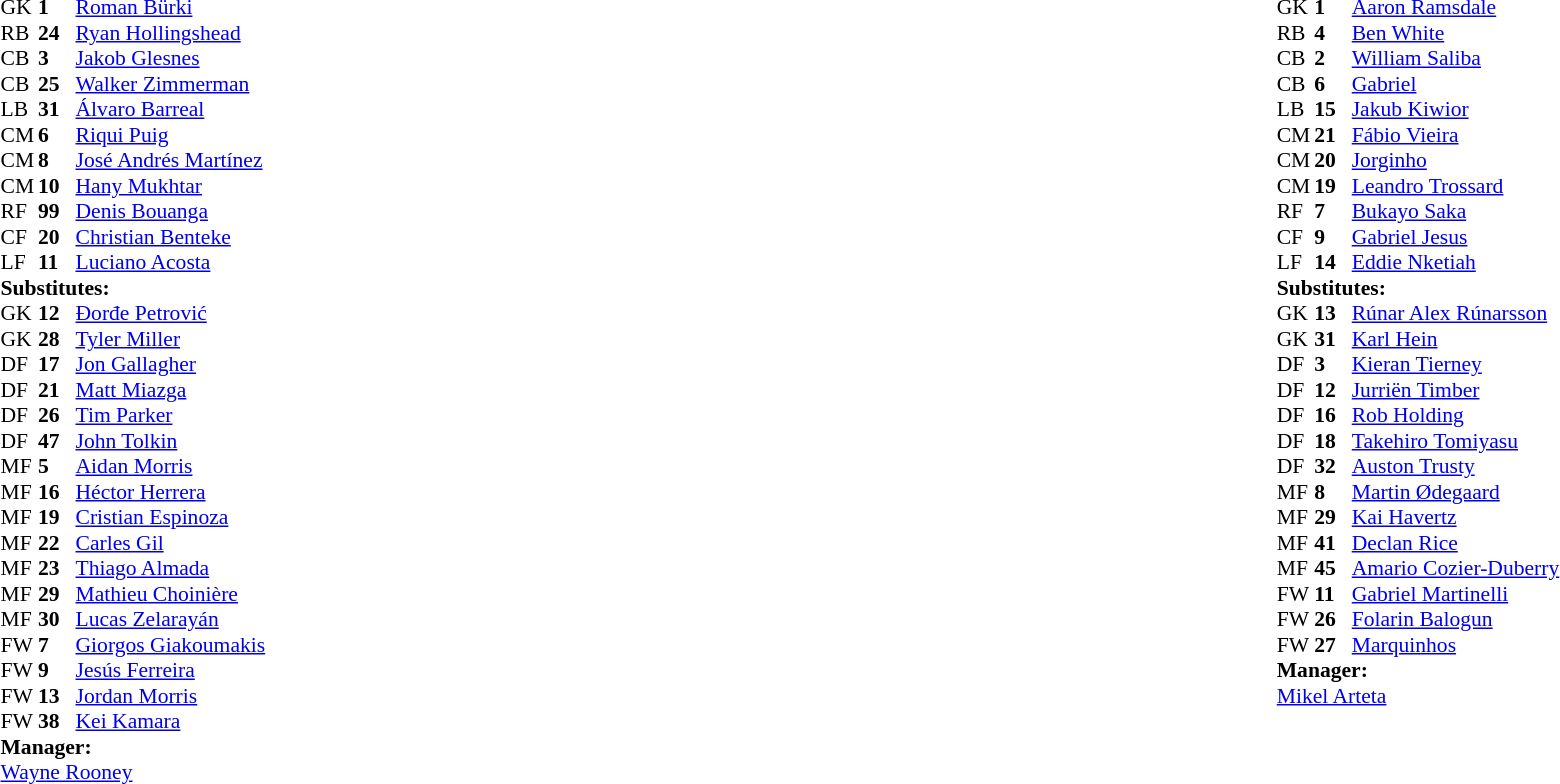<table width="100%">
<tr>
<td valign="top" width="40%"><br><table style="font-size:90%" cellspacing="0" cellpadding="0">
<tr>
<th width=25></th>
<th width=25></th>
</tr>
<tr>
<td>GK</td>
<td><strong>1</strong></td>
<td> <a href='#'>Roman Bürki</a></td>
<td></td>
<td></td>
</tr>
<tr>
<td>RB</td>
<td><strong>24</strong></td>
<td> <a href='#'>Ryan Hollingshead</a></td>
<td></td>
<td></td>
</tr>
<tr>
<td>CB</td>
<td><strong>3</strong></td>
<td> <a href='#'>Jakob Glesnes</a></td>
<td></td>
<td></td>
</tr>
<tr>
<td>CB</td>
<td><strong>25</strong></td>
<td> <a href='#'>Walker Zimmerman</a></td>
<td></td>
<td></td>
</tr>
<tr>
<td>LB</td>
<td><strong>31</strong></td>
<td> <a href='#'>Álvaro Barreal</a></td>
<td></td>
<td></td>
</tr>
<tr>
<td>CM</td>
<td><strong>6</strong></td>
<td> <a href='#'>Riqui Puig</a></td>
<td></td>
<td></td>
</tr>
<tr>
<td>CM</td>
<td><strong>8</strong></td>
<td> <a href='#'>José Andrés Martínez</a></td>
<td></td>
<td></td>
</tr>
<tr>
<td>CM</td>
<td><strong>10</strong></td>
<td> <a href='#'>Hany Mukhtar</a></td>
<td></td>
<td></td>
</tr>
<tr>
<td>RF</td>
<td><strong>99</strong></td>
<td> <a href='#'>Denis Bouanga</a></td>
<td></td>
<td></td>
</tr>
<tr>
<td>CF</td>
<td><strong>20</strong></td>
<td> <a href='#'>Christian Benteke</a></td>
<td></td>
<td></td>
</tr>
<tr>
<td>LF</td>
<td><strong>11</strong></td>
<td> <a href='#'>Luciano Acosta</a></td>
<td></td>
<td></td>
</tr>
<tr>
<td colspan=3><strong>Substitutes:</strong></td>
</tr>
<tr>
<td>GK</td>
<td><strong>12</strong></td>
<td> <a href='#'>Đorđe Petrović</a></td>
<td></td>
<td></td>
<td></td>
</tr>
<tr>
<td>GK</td>
<td><strong>28</strong></td>
<td> <a href='#'>Tyler Miller</a></td>
<td></td>
<td></td>
<td></td>
</tr>
<tr>
<td>DF</td>
<td><strong>17</strong></td>
<td> <a href='#'>Jon Gallagher</a></td>
<td></td>
<td></td>
</tr>
<tr>
<td>DF</td>
<td><strong>21</strong></td>
<td> <a href='#'>Matt Miazga</a></td>
<td></td>
<td></td>
</tr>
<tr>
<td>DF</td>
<td><strong>26</strong></td>
<td> <a href='#'>Tim Parker</a></td>
<td></td>
<td></td>
</tr>
<tr>
<td>DF</td>
<td><strong>47</strong></td>
<td> <a href='#'>John Tolkin</a></td>
<td></td>
<td></td>
</tr>
<tr>
<td>MF</td>
<td><strong>5</strong></td>
<td> <a href='#'>Aidan Morris</a></td>
<td></td>
<td></td>
<td></td>
</tr>
<tr>
<td>MF</td>
<td><strong>16</strong></td>
<td> <a href='#'>Héctor Herrera</a></td>
<td></td>
<td></td>
<td></td>
</tr>
<tr>
<td>MF</td>
<td><strong>19</strong></td>
<td> <a href='#'>Cristian Espinoza</a></td>
<td></td>
<td></td>
<td></td>
</tr>
<tr>
<td>MF</td>
<td><strong>22</strong></td>
<td> <a href='#'>Carles Gil</a></td>
<td></td>
<td></td>
<td></td>
</tr>
<tr>
<td>MF</td>
<td><strong>23</strong></td>
<td> <a href='#'>Thiago Almada</a></td>
<td></td>
<td></td>
<td></td>
</tr>
<tr>
<td>MF</td>
<td><strong>29</strong></td>
<td> <a href='#'>Mathieu Choinière</a></td>
<td></td>
<td></td>
<td></td>
</tr>
<tr>
<td>MF</td>
<td><strong>30</strong></td>
<td> <a href='#'>Lucas Zelarayán</a></td>
<td></td>
<td></td>
</tr>
<tr>
<td>FW</td>
<td><strong>7</strong></td>
<td> <a href='#'>Giorgos Giakoumakis</a></td>
<td></td>
<td></td>
<td></td>
</tr>
<tr>
<td>FW</td>
<td><strong>9</strong></td>
<td> <a href='#'>Jesús Ferreira</a></td>
<td></td>
<td></td>
<td></td>
</tr>
<tr>
<td>FW</td>
<td><strong>13</strong></td>
<td> <a href='#'>Jordan Morris</a></td>
<td></td>
<td></td>
<td></td>
</tr>
<tr>
<td>FW</td>
<td><strong>38</strong></td>
<td> <a href='#'>Kei Kamara</a></td>
<td></td>
<td></td>
<td></td>
</tr>
<tr>
<td colspan=3><strong>Manager:</strong></td>
</tr>
<tr>
<td colspan=3> <a href='#'>Wayne Rooney</a></td>
</tr>
</table>
</td>
<td valign="top"></td>
<td valign="top" width="50%"><br><table style="font-size:90%; margin:auto" cellspacing="0" cellpadding="0">
<tr>
<th width=25></th>
<th width=25></th>
</tr>
<tr>
<td>GK</td>
<td><strong>1</strong></td>
<td> <a href='#'>Aaron Ramsdale</a></td>
<td></td>
<td></td>
</tr>
<tr>
<td>RB</td>
<td><strong>4</strong></td>
<td> <a href='#'>Ben White</a></td>
<td></td>
<td></td>
</tr>
<tr>
<td>CB</td>
<td><strong>2</strong></td>
<td> <a href='#'>William Saliba</a></td>
<td></td>
<td></td>
</tr>
<tr>
<td>CB</td>
<td><strong>6</strong></td>
<td> <a href='#'>Gabriel</a></td>
<td></td>
<td></td>
</tr>
<tr>
<td>LB</td>
<td><strong>15</strong></td>
<td> <a href='#'>Jakub Kiwior</a></td>
<td></td>
<td></td>
</tr>
<tr>
<td>CM</td>
<td><strong>21</strong></td>
<td> <a href='#'>Fábio Vieira</a></td>
<td></td>
<td></td>
</tr>
<tr>
<td>CM</td>
<td><strong>20</strong></td>
<td> <a href='#'>Jorginho</a></td>
<td></td>
<td></td>
</tr>
<tr>
<td>CM</td>
<td><strong>19</strong></td>
<td> <a href='#'>Leandro Trossard</a></td>
<td></td>
<td></td>
</tr>
<tr>
<td>RF</td>
<td><strong>7</strong></td>
<td> <a href='#'>Bukayo Saka</a></td>
<td></td>
<td></td>
</tr>
<tr>
<td>CF</td>
<td><strong>9</strong></td>
<td> <a href='#'>Gabriel Jesus</a></td>
<td></td>
<td></td>
</tr>
<tr>
<td>LF</td>
<td><strong>14</strong></td>
<td> <a href='#'>Eddie Nketiah</a></td>
<td></td>
<td></td>
</tr>
<tr>
<td colspan=3><strong>Substitutes:</strong></td>
</tr>
<tr>
<td>GK</td>
<td><strong>13</strong></td>
<td> <a href='#'>Rúnar Alex Rúnarsson</a></td>
</tr>
<tr>
<td>GK</td>
<td><strong>31</strong></td>
<td> <a href='#'>Karl Hein</a></td>
<td></td>
<td></td>
</tr>
<tr>
<td>DF</td>
<td><strong>3</strong></td>
<td> <a href='#'>Kieran Tierney</a></td>
<td></td>
<td></td>
</tr>
<tr>
<td>DF</td>
<td><strong>12</strong></td>
<td> <a href='#'>Jurriën Timber</a></td>
<td></td>
<td></td>
</tr>
<tr>
<td>DF</td>
<td><strong>16</strong></td>
<td> <a href='#'>Rob Holding</a></td>
</tr>
<tr>
<td>DF</td>
<td><strong>18</strong></td>
<td> <a href='#'>Takehiro Tomiyasu</a></td>
<td></td>
<td></td>
</tr>
<tr>
<td>DF</td>
<td><strong>32</strong></td>
<td> <a href='#'>Auston Trusty</a></td>
<td></td>
<td></td>
</tr>
<tr>
<td>MF</td>
<td><strong>8</strong></td>
<td> <a href='#'>Martin Ødegaard</a></td>
<td></td>
<td></td>
</tr>
<tr>
<td>MF</td>
<td><strong>29</strong></td>
<td> <a href='#'>Kai Havertz</a></td>
<td></td>
<td></td>
</tr>
<tr>
<td>MF</td>
<td><strong>41</strong></td>
<td> <a href='#'>Declan Rice</a></td>
<td></td>
<td></td>
</tr>
<tr>
<td>MF</td>
<td><strong>45</strong></td>
<td> <a href='#'>Amario Cozier-Duberry</a></td>
</tr>
<tr>
<td>FW</td>
<td><strong>11</strong></td>
<td> <a href='#'>Gabriel Martinelli</a></td>
<td></td>
<td></td>
</tr>
<tr>
<td>FW</td>
<td><strong>26</strong></td>
<td> <a href='#'>Folarin Balogun</a></td>
<td></td>
<td></td>
</tr>
<tr>
<td>FW</td>
<td><strong>27</strong></td>
<td> <a href='#'>Marquinhos</a></td>
<td></td>
<td></td>
</tr>
<tr>
<td colspan=3><strong>Manager:</strong></td>
</tr>
<tr>
<td colspan="4"> <a href='#'>Mikel Arteta</a></td>
</tr>
</table>
</td>
</tr>
</table>
